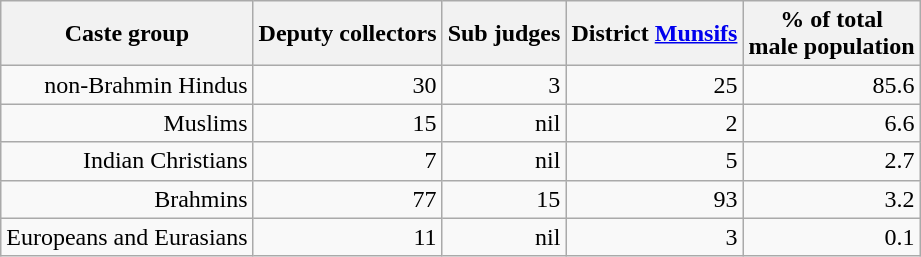<table class="wikitable col1left" style="text-align:right;">
<tr>
<th>Caste group</th>
<th>Deputy collectors</th>
<th>Sub judges</th>
<th>District <a href='#'>Munsifs</a></th>
<th>% of total<br>male population<br></th>
</tr>
<tr>
<td>non-Brahmin Hindus</td>
<td>30</td>
<td>3</td>
<td>25</td>
<td>85.6</td>
</tr>
<tr>
<td>Muslims</td>
<td>15</td>
<td>nil</td>
<td>2</td>
<td>6.6</td>
</tr>
<tr>
<td>Indian Christians</td>
<td>7</td>
<td>nil</td>
<td>5</td>
<td>2.7</td>
</tr>
<tr>
<td>Brahmins</td>
<td>77</td>
<td>15</td>
<td>93</td>
<td>3.2</td>
</tr>
<tr>
<td>Europeans and Eurasians</td>
<td>11</td>
<td>nil</td>
<td>3</td>
<td>0.1</td>
</tr>
</table>
